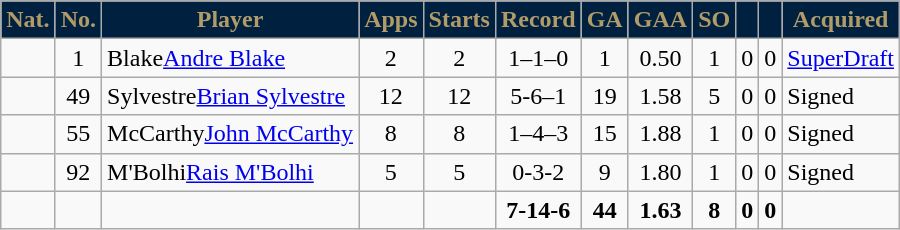<table | class="wikitable sortable">
<tr>
<th style="background:#002040; color:#B19B69; text-align:center;">Nat.</th>
<th style="background:#002040; color:#B19B69; text-align:center;">No.</th>
<th style="background:#002040; color:#B19B69; text-align:center;">Player</th>
<th style="background:#002040; color:#B19B69; text-align:center;">Apps</th>
<th style="background:#002040; color:#B19B69; text-align:center;">Starts</th>
<th style="background:#002040; color:#B19B69; text-align:center;">Record</th>
<th style="background:#002040; color:#B19B69; text-align:center;">GA</th>
<th style="background:#002040; color:#B19B69; text-align:center;">GAA</th>
<th style="background:#002040; color:#B19B69; text-align:center;">SO</th>
<th style="background:#002040; color:#B19B69; text-align:center;"></th>
<th style="background:#002040; color:#B19B69; text-align:center;"></th>
<th style="background:#002040; color:#B19B69; text-align:center;">Acquired</th>
</tr>
<tr align=center>
<td></td>
<td>1</td>
<td align=left><span>Blake</span><a href='#'>Andre Blake</a></td>
<td>2</td>
<td>2</td>
<td>1–1–0</td>
<td>1</td>
<td>0.50</td>
<td>1</td>
<td>0</td>
<td>0</td>
<td align=left><a href='#'>SuperDraft</a></td>
</tr>
<tr align=center>
<td></td>
<td>49</td>
<td align=left><span>Sylvestre</span><a href='#'>Brian Sylvestre</a></td>
<td>12</td>
<td>12</td>
<td>5-6–1</td>
<td>19</td>
<td>1.58</td>
<td>5</td>
<td>0</td>
<td>0</td>
<td align=left>Signed</td>
</tr>
<tr align=center>
<td></td>
<td>55</td>
<td align=left><span>McCarthy</span><a href='#'>John McCarthy</a></td>
<td>8</td>
<td>8</td>
<td>1–4–3</td>
<td>15</td>
<td>1.88</td>
<td>1</td>
<td>0</td>
<td>0</td>
<td align=left>Signed</td>
</tr>
<tr align=center>
<td></td>
<td>92</td>
<td align=left><span>M'Bolhi</span><a href='#'>Rais M'Bolhi</a></td>
<td>5</td>
<td>5</td>
<td>0-3-2</td>
<td>9</td>
<td>1.80</td>
<td>1</td>
<td>0</td>
<td>0</td>
<td align=left>Signed</td>
</tr>
<tr style="text-align:center;" class="sortbottom">
<td></td>
<td></td>
<td></td>
<td></td>
<td></td>
<td><strong>7-14-6</strong></td>
<td><strong>44</strong></td>
<td><strong>1.63</strong></td>
<td><strong>8</strong></td>
<td><strong>0</strong></td>
<td><strong>0</strong></td>
</tr>
</table>
